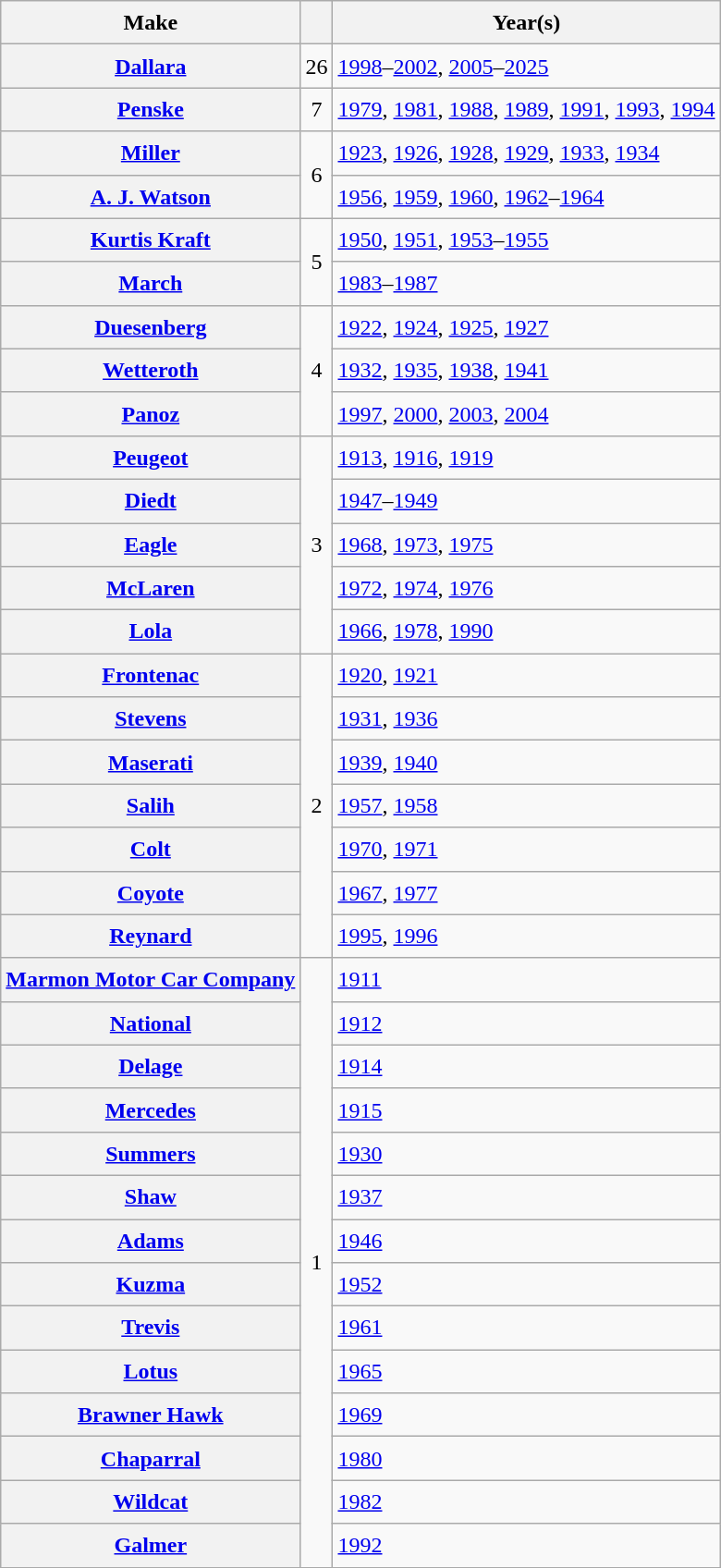<table class="wikitable sortable plainrowheaders" style="font-size:1.00em; line-height:1.5em;">
<tr>
<th scope="col">Make</th>
<th scope="col"></th>
<th scope="col">Year(s)</th>
</tr>
<tr>
<th scope="row"><a href='#'>Dallara</a></th>
<td align="center">26</td>
<td><a href='#'>1998</a>–<a href='#'>2002</a>, <a href='#'>2005</a>–<a href='#'>2025</a></td>
</tr>
<tr>
<th scope="row"><a href='#'>Penske</a></th>
<td align="center">7</td>
<td><a href='#'>1979</a>, <a href='#'>1981</a>, <a href='#'>1988</a>, <a href='#'>1989</a>, <a href='#'>1991</a>, <a href='#'>1993</a>, <a href='#'>1994</a></td>
</tr>
<tr>
<th scope="row"><a href='#'>Miller</a></th>
<td align="center" rowspan="2">6</td>
<td><a href='#'>1923</a>, <a href='#'>1926</a>, <a href='#'>1928</a>, <a href='#'>1929</a>, <a href='#'>1933</a>, <a href='#'>1934</a></td>
</tr>
<tr>
<th scope="row"><a href='#'>A. J. Watson</a></th>
<td><a href='#'>1956</a>, <a href='#'>1959</a>, <a href='#'>1960</a>, <a href='#'>1962</a>–<a href='#'>1964</a></td>
</tr>
<tr>
<th scope="row"><a href='#'>Kurtis Kraft</a></th>
<td align="center" rowspan="2">5</td>
<td><a href='#'>1950</a>, <a href='#'>1951</a>, <a href='#'>1953</a>–<a href='#'>1955</a></td>
</tr>
<tr>
<th scope="row"><a href='#'>March</a></th>
<td><a href='#'>1983</a>–<a href='#'>1987</a></td>
</tr>
<tr>
<th scope="row"><a href='#'>Duesenberg</a></th>
<td align="center" rowspan="3">4</td>
<td><a href='#'>1922</a>, <a href='#'>1924</a>, <a href='#'>1925</a>, <a href='#'>1927</a></td>
</tr>
<tr>
<th scope="row"><a href='#'>Wetteroth</a></th>
<td><a href='#'>1932</a>, <a href='#'>1935</a>, <a href='#'>1938</a>, <a href='#'>1941</a></td>
</tr>
<tr>
<th scope="row"><a href='#'>Panoz</a></th>
<td><a href='#'>1997</a>, <a href='#'>2000</a>, <a href='#'>2003</a>, <a href='#'>2004</a></td>
</tr>
<tr>
<th scope="row"><a href='#'>Peugeot</a></th>
<td align="center" rowspan="5">3</td>
<td><a href='#'>1913</a>, <a href='#'>1916</a>, <a href='#'>1919</a></td>
</tr>
<tr>
<th scope="row"><a href='#'>Diedt</a></th>
<td><a href='#'>1947</a>–<a href='#'>1949</a></td>
</tr>
<tr>
<th scope="row"><a href='#'>Eagle</a></th>
<td><a href='#'>1968</a>, <a href='#'>1973</a>, <a href='#'>1975</a></td>
</tr>
<tr>
<th scope="row"><a href='#'>McLaren</a></th>
<td><a href='#'>1972</a>, <a href='#'>1974</a>, <a href='#'>1976</a></td>
</tr>
<tr>
<th scope="row"><a href='#'>Lola</a></th>
<td><a href='#'>1966</a>, <a href='#'>1978</a>, <a href='#'>1990</a></td>
</tr>
<tr>
<th scope="row"><a href='#'>Frontenac</a></th>
<td align="center" rowspan="7">2</td>
<td><a href='#'>1920</a>, <a href='#'>1921</a></td>
</tr>
<tr>
<th scope="row"><a href='#'>Stevens</a></th>
<td><a href='#'>1931</a>, <a href='#'>1936</a></td>
</tr>
<tr>
<th scope="row"><a href='#'>Maserati</a></th>
<td><a href='#'>1939</a>, <a href='#'>1940</a></td>
</tr>
<tr>
<th scope="row"><a href='#'>Salih</a></th>
<td><a href='#'>1957</a>, <a href='#'>1958</a></td>
</tr>
<tr>
<th scope="row"><a href='#'>Colt</a></th>
<td><a href='#'>1970</a>, <a href='#'>1971</a></td>
</tr>
<tr>
<th scope="row"><a href='#'>Coyote</a></th>
<td><a href='#'>1967</a>, <a href='#'>1977</a></td>
</tr>
<tr>
<th scope="row"><a href='#'>Reynard</a></th>
<td><a href='#'>1995</a>, <a href='#'>1996</a></td>
</tr>
<tr>
<th scope="row"><a href='#'>Marmon Motor Car Company</a></th>
<td align="center" rowspan="14">1</td>
<td><a href='#'>1911</a></td>
</tr>
<tr>
<th scope="row"><a href='#'>National</a></th>
<td><a href='#'>1912</a></td>
</tr>
<tr>
<th scope="row"><a href='#'>Delage</a></th>
<td><a href='#'>1914</a></td>
</tr>
<tr>
<th scope="row"><a href='#'>Mercedes</a></th>
<td><a href='#'>1915</a></td>
</tr>
<tr>
<th scope="row"><a href='#'>Summers</a></th>
<td><a href='#'>1930</a></td>
</tr>
<tr>
<th scope="row"><a href='#'>Shaw</a></th>
<td><a href='#'>1937</a></td>
</tr>
<tr>
<th scope="row"><a href='#'>Adams</a></th>
<td><a href='#'>1946</a></td>
</tr>
<tr>
<th scope="row"><a href='#'>Kuzma</a></th>
<td><a href='#'>1952</a></td>
</tr>
<tr>
<th scope="row"><a href='#'>Trevis</a></th>
<td><a href='#'>1961</a></td>
</tr>
<tr>
<th scope="row"><a href='#'>Lotus</a></th>
<td><a href='#'>1965</a></td>
</tr>
<tr>
<th scope="row"><a href='#'>Brawner Hawk</a></th>
<td><a href='#'>1969</a></td>
</tr>
<tr>
<th scope="row"><a href='#'>Chaparral</a></th>
<td><a href='#'>1980</a></td>
</tr>
<tr>
<th scope="row"><a href='#'>Wildcat</a></th>
<td><a href='#'>1982</a></td>
</tr>
<tr>
<th scope="row"><a href='#'>Galmer</a></th>
<td><a href='#'>1992</a></td>
</tr>
<tr>
</tr>
</table>
